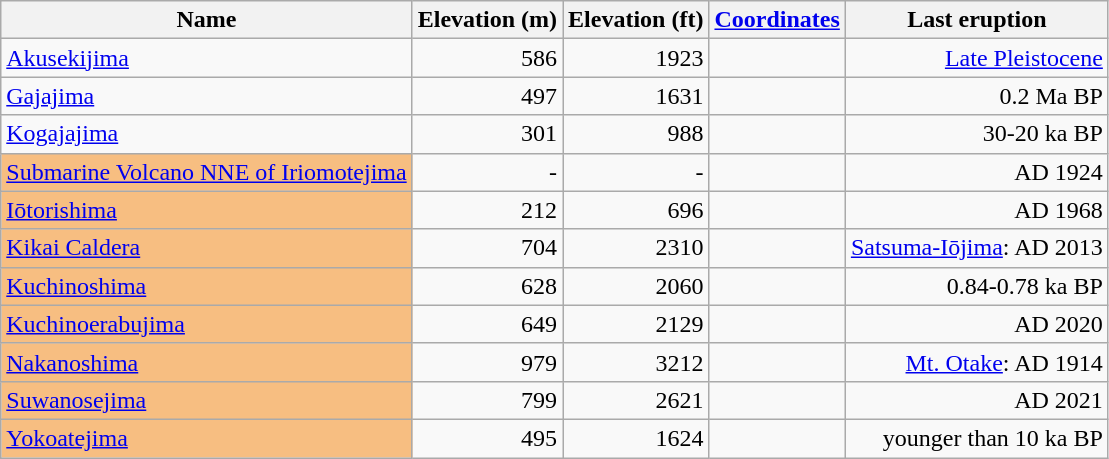<table class="wikitable sortable">
<tr>
<th>Name</th>
<th>Elevation (m)</th>
<th>Elevation (ft)</th>
<th><a href='#'>Coordinates</a></th>
<th>Last eruption</th>
</tr>
<tr align="right">
<td align="left"><a href='#'>Akusekijima</a></td>
<td>586</td>
<td>1923</td>
<td></td>
<td><a href='#'>Late Pleistocene</a></td>
</tr>
<tr align="right">
<td align="left"><a href='#'>Gajajima</a></td>
<td>497</td>
<td>1631</td>
<td></td>
<td>0.2 Ma BP</td>
</tr>
<tr align="right">
<td align="left"><a href='#'>Kogajajima</a></td>
<td>301</td>
<td>988</td>
<td></td>
<td>30-20 ka BP</td>
</tr>
<tr align="right">
<td align="left" style="background-color:#F7BE81"><a href='#'>Submarine Volcano NNE of Iriomotejima</a></td>
<td>-</td>
<td>-</td>
<td></td>
<td>AD 1924</td>
</tr>
<tr align="right">
<td align="left" style="background-color:#F7BE81"><a href='#'>Iōtorishima</a></td>
<td>212</td>
<td>696</td>
<td></td>
<td>AD 1968</td>
</tr>
<tr align="right">
<td align="left" style="background-color:#F7BE81"><a href='#'>Kikai Caldera</a></td>
<td>704</td>
<td>2310</td>
<td></td>
<td><a href='#'>Satsuma-Iōjima</a>: AD 2013</td>
</tr>
<tr align="right">
<td align="left" style="background-color:#F7BE81"><a href='#'>Kuchinoshima</a></td>
<td>628</td>
<td>2060</td>
<td></td>
<td>0.84-0.78 ka BP</td>
</tr>
<tr align="right">
<td align="left" style="background-color:#F7BE81"><a href='#'>Kuchinoerabujima</a></td>
<td>649</td>
<td>2129</td>
<td></td>
<td>AD 2020</td>
</tr>
<tr align="right">
<td align="left" style="background-color:#F7BE81"><a href='#'>Nakanoshima</a></td>
<td>979</td>
<td>3212</td>
<td></td>
<td><a href='#'>Mt. Otake</a>: AD 1914</td>
</tr>
<tr align="right">
<td align="left" style="background-color:#F7BE81"><a href='#'>Suwanosejima</a></td>
<td>799</td>
<td>2621</td>
<td></td>
<td>AD 2021</td>
</tr>
<tr align="right">
<td align="left" style="background-color:#F7BE81"><a href='#'>Yokoatejima</a></td>
<td>495</td>
<td>1624</td>
<td></td>
<td>younger than 10 ka BP</td>
</tr>
</table>
